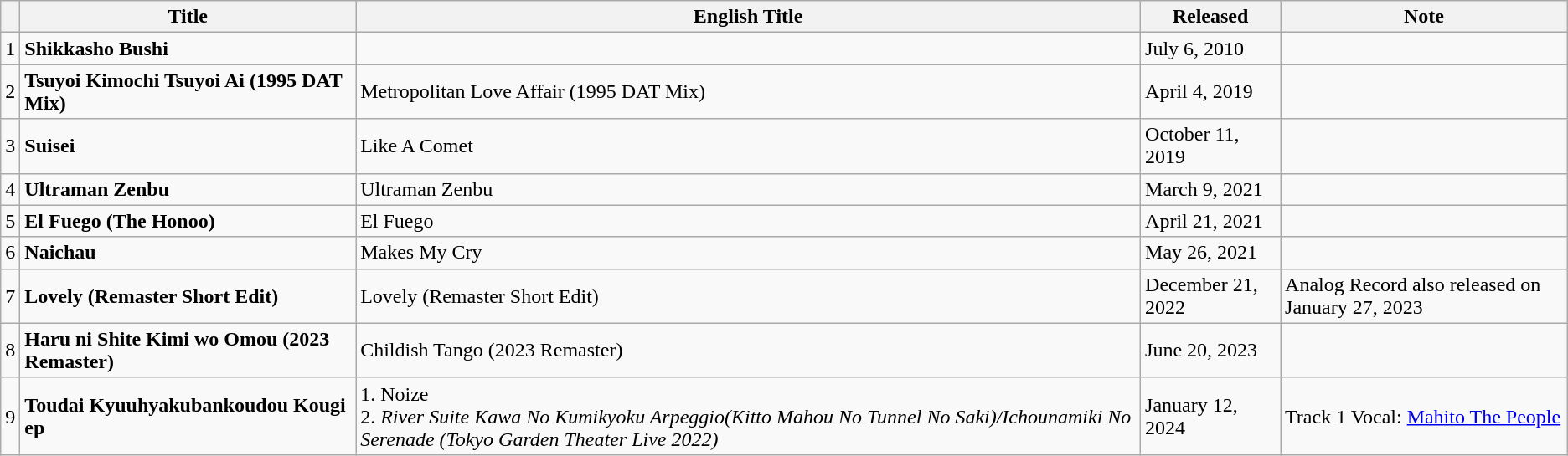<table class="wikitable">
<tr>
<th></th>
<th>Title</th>
<th>English Title</th>
<th>Released</th>
<th>Note</th>
</tr>
<tr>
<td>1</td>
<td><strong>Shikkasho Bushi</strong></td>
<td></td>
<td>July 6, 2010</td>
<td></td>
</tr>
<tr>
<td>2</td>
<td><strong>Tsuyoi Kimochi Tsuyoi Ai (1995 DAT Mix)</strong></td>
<td>Metropolitan Love Affair (1995 DAT Mix)</td>
<td>April 4, 2019</td>
<td></td>
</tr>
<tr>
<td>3</td>
<td><strong>Suisei</strong></td>
<td>Like A Comet</td>
<td>October 11, 2019</td>
<td></td>
</tr>
<tr>
<td>4</td>
<td><strong>Ultraman Zenbu</strong></td>
<td>Ultraman Zenbu</td>
<td>March 9, 2021</td>
<td></td>
</tr>
<tr>
<td>5</td>
<td><strong>El Fuego (The Honoo)</strong></td>
<td>El Fuego</td>
<td>April 21, 2021</td>
<td></td>
</tr>
<tr>
<td>6</td>
<td><strong>Naichau</strong></td>
<td>Makes My Cry</td>
<td>May 26, 2021</td>
<td></td>
</tr>
<tr>
<td>7</td>
<td><strong>Lovely (Remaster Short Edit)</strong></td>
<td>Lovely (Remaster Short Edit)</td>
<td>December 21, 2022</td>
<td>Analog Record also released on January 27, 2023</td>
</tr>
<tr>
<td>8</td>
<td><strong>Haru ni Shite Kimi wo Omou (2023 Remaster)</strong></td>
<td>Childish Tango (2023 Remaster)</td>
<td>June 20, 2023</td>
<td></td>
</tr>
<tr>
<td>9</td>
<td><strong>Toudai Kyuuhyakubankoudou Kougi ep</strong></td>
<td>1. Noize<br>2. <em>River Suite Kawa No Kumikyoku Arpeggio(Kitto Mahou No Tunnel No Saki)/Ichounamiki No Serenade (Tokyo Garden Theater Live 2022)</em></td>
<td>January 12, 2024</td>
<td>Track 1 Vocal: <a href='#'>Mahito The People</a></td>
</tr>
</table>
